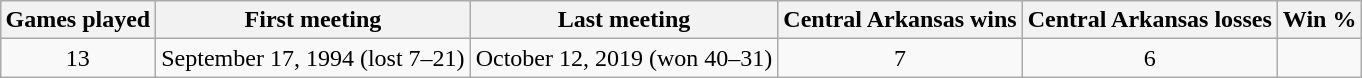<table class="wikitable" style="margin:1em auto">
<tr>
<th>Games played</th>
<th>First meeting</th>
<th>Last meeting</th>
<th>Central Arkansas wins</th>
<th>Central Arkansas losses</th>
<th>Win %</th>
</tr>
<tr style="text-align:center;">
<td>13</td>
<td>September 17, 1994 (lost 7–21)</td>
<td>October 12, 2019 (won 40–31)</td>
<td>7</td>
<td>6</td>
<td></td>
</tr>
</table>
